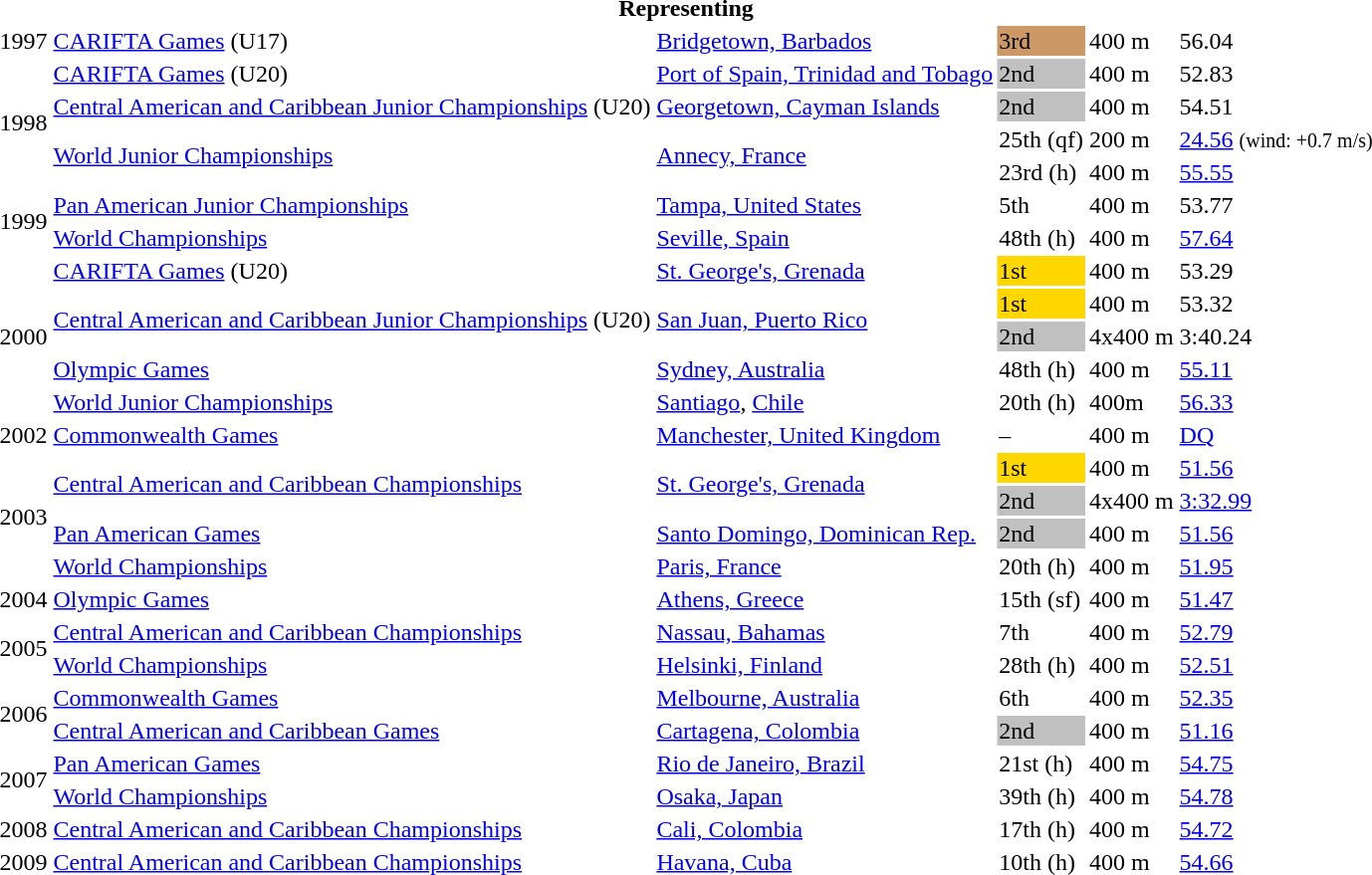<table>
<tr>
<th colspan="6">Representing </th>
</tr>
<tr>
<td>1997</td>
<td><a href='#'>CARIFTA Games</a> (U17)</td>
<td><a href='#'>Bridgetown, Barbados</a></td>
<td bgcolor=cc9966>3rd</td>
<td>400 m</td>
<td>56.04</td>
</tr>
<tr>
<td rowspan=4>1998</td>
<td><a href='#'>CARIFTA Games</a> (U20)</td>
<td><a href='#'>Port of Spain, Trinidad and Tobago</a></td>
<td bgcolor=silver>2nd</td>
<td>400 m</td>
<td>52.83</td>
</tr>
<tr>
<td><a href='#'>Central American and Caribbean Junior Championships</a> (U20)</td>
<td><a href='#'>Georgetown, Cayman Islands</a></td>
<td bgcolor=silver>2nd</td>
<td>400 m</td>
<td>54.51</td>
</tr>
<tr>
<td rowspan=2><a href='#'>World Junior Championships</a></td>
<td rowspan=2><a href='#'>Annecy, France</a></td>
<td>25th (qf)</td>
<td>200 m</td>
<td><a href='#'>24.56</a> <small>(wind: +0.7 m/s)</small></td>
</tr>
<tr>
<td>23rd (h)</td>
<td>400 m</td>
<td><a href='#'>55.55</a></td>
</tr>
<tr>
<td rowspan=2>1999</td>
<td><a href='#'>Pan American Junior Championships</a></td>
<td><a href='#'>Tampa, United States</a></td>
<td>5th</td>
<td>400 m</td>
<td>53.77</td>
</tr>
<tr>
<td><a href='#'>World Championships</a></td>
<td><a href='#'>Seville, Spain</a></td>
<td>48th (h)</td>
<td>400 m</td>
<td><a href='#'>57.64</a></td>
</tr>
<tr>
<td rowspan=5>2000</td>
<td><a href='#'>CARIFTA Games</a> (U20)</td>
<td><a href='#'>St. George's, Grenada</a></td>
<td bgcolor=gold>1st</td>
<td>400 m</td>
<td>53.29</td>
</tr>
<tr>
<td rowspan=2><a href='#'>Central American and Caribbean Junior Championships</a> (U20)</td>
<td rowspan=2><a href='#'>San Juan, Puerto Rico</a></td>
<td bgcolor=gold>1st</td>
<td>400 m</td>
<td>53.32</td>
</tr>
<tr>
<td bgcolor=silver>2nd</td>
<td>4x400 m</td>
<td>3:40.24</td>
</tr>
<tr>
<td><a href='#'>Olympic Games</a></td>
<td><a href='#'>Sydney, Australia</a></td>
<td>48th (h)</td>
<td>400 m</td>
<td><a href='#'>55.11</a></td>
</tr>
<tr>
<td><a href='#'>World Junior Championships</a></td>
<td><a href='#'>Santiago</a>, <a href='#'>Chile</a></td>
<td>20th (h)</td>
<td>400m</td>
<td><a href='#'>56.33</a></td>
</tr>
<tr>
<td>2002</td>
<td><a href='#'>Commonwealth Games</a></td>
<td><a href='#'>Manchester, United Kingdom</a></td>
<td>–</td>
<td>400 m</td>
<td><a href='#'>DQ</a></td>
</tr>
<tr>
<td rowspan=4>2003</td>
<td rowspan=2><a href='#'>Central American and Caribbean Championships</a></td>
<td rowspan=2><a href='#'>St. George's, Grenada</a></td>
<td bgcolor=gold>1st</td>
<td>400 m</td>
<td><a href='#'>51.56</a></td>
</tr>
<tr>
<td bgcolor=silver>2nd</td>
<td>4x400 m</td>
<td><a href='#'>3:32.99</a></td>
</tr>
<tr>
<td><a href='#'>Pan American Games</a></td>
<td><a href='#'>Santo Domingo, Dominican Rep.</a></td>
<td bgcolor="silver">2nd</td>
<td>400 m</td>
<td><a href='#'>51.56</a></td>
</tr>
<tr>
<td><a href='#'>World Championships</a></td>
<td><a href='#'>Paris, France</a></td>
<td>20th (h)</td>
<td>400 m</td>
<td><a href='#'>51.95</a></td>
</tr>
<tr>
<td>2004</td>
<td><a href='#'>Olympic Games</a></td>
<td><a href='#'>Athens, Greece</a></td>
<td>15th (sf)</td>
<td>400 m</td>
<td><a href='#'>51.47</a></td>
</tr>
<tr>
<td rowspan=2>2005</td>
<td><a href='#'>Central American and Caribbean Championships</a></td>
<td><a href='#'>Nassau, Bahamas</a></td>
<td>7th</td>
<td>400 m</td>
<td><a href='#'>52.79</a></td>
</tr>
<tr>
<td><a href='#'>World Championships</a></td>
<td><a href='#'>Helsinki, Finland</a></td>
<td>28th (h)</td>
<td>400 m</td>
<td><a href='#'>52.51</a></td>
</tr>
<tr>
<td rowspan=2>2006</td>
<td><a href='#'>Commonwealth Games</a></td>
<td><a href='#'>Melbourne, Australia</a></td>
<td>6th</td>
<td>400 m</td>
<td><a href='#'>52.35</a></td>
</tr>
<tr>
<td><a href='#'>Central American and Caribbean Games</a></td>
<td><a href='#'>Cartagena, Colombia</a></td>
<td bgcolor=silver>2nd</td>
<td>400 m</td>
<td><a href='#'>51.16</a></td>
</tr>
<tr>
<td rowspan=2>2007</td>
<td><a href='#'>Pan American Games</a></td>
<td><a href='#'>Rio de Janeiro, Brazil</a></td>
<td>21st (h)</td>
<td>400 m</td>
<td><a href='#'>54.75</a></td>
</tr>
<tr>
<td><a href='#'>World Championships</a></td>
<td><a href='#'>Osaka, Japan</a></td>
<td>39th (h)</td>
<td>400 m</td>
<td><a href='#'>54.78</a></td>
</tr>
<tr>
<td>2008</td>
<td><a href='#'>Central American and Caribbean Championships</a></td>
<td><a href='#'>Cali, Colombia</a></td>
<td>17th (h)</td>
<td>400 m</td>
<td><a href='#'>54.72</a></td>
</tr>
<tr>
<td>2009</td>
<td><a href='#'>Central American and Caribbean Championships</a></td>
<td><a href='#'>Havana, Cuba</a></td>
<td>10th (h)</td>
<td>400 m</td>
<td><a href='#'>54.66</a></td>
</tr>
</table>
